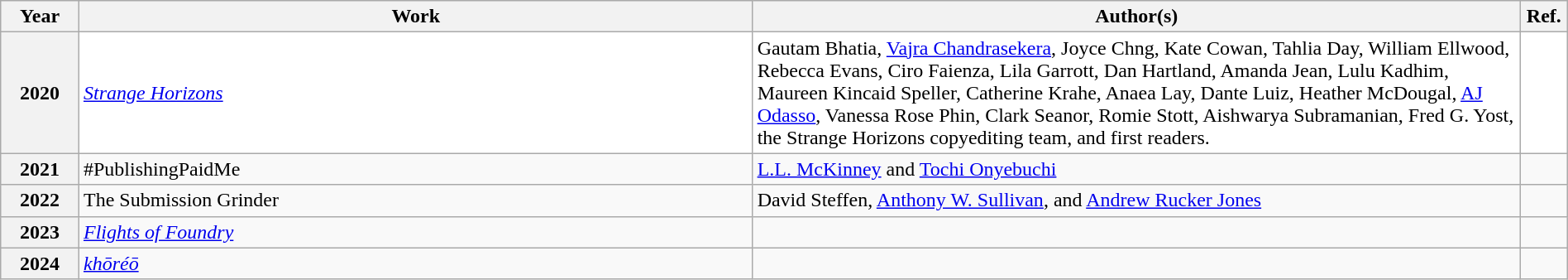<table class="sortable wikitable" width="100%" cellpadding="5" style="margin: 1em auto 1em auto">
<tr>
<th width="5%" scope="col">Year</th>
<th width="43%" scope="col">Work</th>
<th width="49%" scope="col" class="unsortable">Author(s)</th>
<th width="3%" scope="col" class="unsortable">Ref.</th>
</tr>
<tr style="background:#FFFFFF;">
<th>2020</th>
<td><em><a href='#'>Strange Horizons</a></em></td>
<td>Gautam Bhatia, <a href='#'>Vajra Chandrasekera</a>, Joyce Chng, Kate Cowan, Tahlia Day, William Ellwood, Rebecca Evans, Ciro Faienza, Lila Garrott, Dan Hartland, Amanda Jean, Lulu Kadhim, Maureen Kincaid Speller, Catherine Krahe, Anaea Lay, Dante Luiz, Heather McDougal, <a href='#'>AJ Odasso</a>, Vanessa Rose Phin, Clark Seanor, Romie Stott, Aishwarya Subramanian, Fred G. Yost, the Strange Horizons copyediting team, and first readers.</td>
<td></td>
</tr>
<tr>
<th>2021</th>
<td>#PublishingPaidMe</td>
<td><a href='#'>L.L. McKinney</a> and <a href='#'>Tochi Onyebuchi</a></td>
<td></td>
</tr>
<tr>
<th>2022</th>
<td>The Submission Grinder</td>
<td>David Steffen, <a href='#'>Anthony W. Sullivan</a>, and <a href='#'>Andrew Rucker Jones</a></td>
<td></td>
</tr>
<tr>
<th>2023</th>
<td><em><a href='#'>Flights of Foundry</a></em></td>
<td></td>
<td></td>
</tr>
<tr>
<th>2024</th>
<td><em><a href='#'>khōréō</a></em></td>
<td></td>
<td></td>
</tr>
</table>
